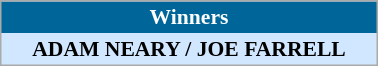<table align=center cellpadding="2" cellspacing="0" style="background: #f9f9f9; border: 1px #aaa solid; border-collapse: collapse; font-size: 90%;" width=20%>
<tr align=center bgcolor=#006699 style="color:white;">
<th width=100%><strong>Winners</strong></th>
</tr>
<tr align=center bgcolor=#D0E7FF>
<td align=center><strong>ADAM NEARY / JOE FARRELL</strong> </td>
</tr>
</table>
